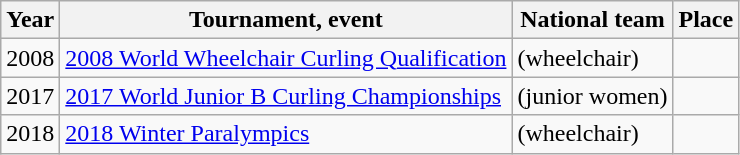<table class="wikitable">
<tr>
<th scope="col">Year</th>
<th scope="col">Tournament, event</th>
<th scope="col">National team</th>
<th scope="col">Place</th>
</tr>
<tr>
<td>2008</td>
<td><a href='#'>2008 World Wheelchair Curling Qualification</a></td>
<td> (wheelchair)</td>
<td></td>
</tr>
<tr>
<td>2017</td>
<td><a href='#'>2017 World Junior B Curling Championships</a></td>
<td> (junior women)</td>
<td></td>
</tr>
<tr>
<td>2018</td>
<td><a href='#'>2018 Winter Paralympics</a></td>
<td> (wheelchair)</td>
<td></td>
</tr>
</table>
